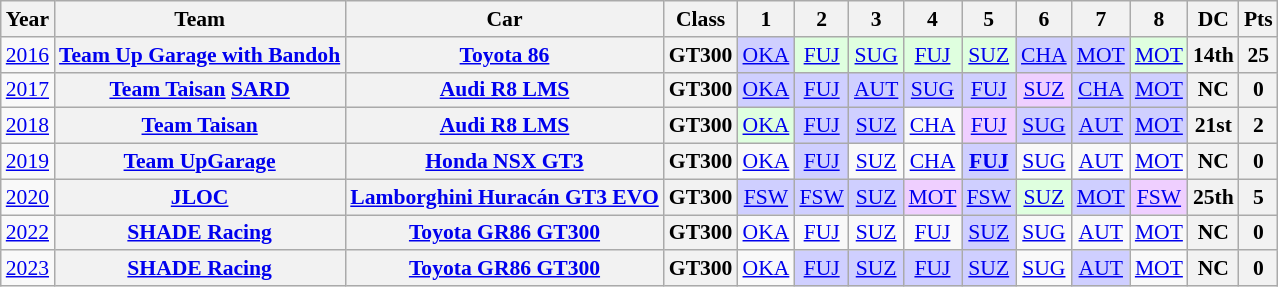<table class="wikitable" style="text-align:center; font-size:90%">
<tr>
<th>Year</th>
<th>Team</th>
<th>Car</th>
<th>Class</th>
<th>1</th>
<th>2</th>
<th>3</th>
<th>4</th>
<th>5</th>
<th>6</th>
<th>7</th>
<th>8</th>
<th>DC</th>
<th>Pts</th>
</tr>
<tr>
<td><a href='#'>2016</a></td>
<th><a href='#'>Team Up Garage with Bandoh</a></th>
<th><a href='#'>Toyota 86</a></th>
<th>GT300</th>
<td style="background:#CFCFFF;"><a href='#'>OKA</a><br></td>
<td style="background:#DFFFDF;"><a href='#'>FUJ</a><br></td>
<td style="background:#DFFFDF;"><a href='#'>SUG</a><br></td>
<td style="background:#DFFFDF;"><a href='#'>FUJ</a><br></td>
<td style="background:#DFFFDF;"><a href='#'>SUZ</a><br></td>
<td style="background:#CFCFFF;"><a href='#'>CHA</a><br></td>
<td style="background:#CFCFFF;"><a href='#'>MOT</a><br></td>
<td style="background:#DFFFDF;"><a href='#'>MOT</a><br></td>
<th>14th</th>
<th>25</th>
</tr>
<tr>
<td><a href='#'>2017</a></td>
<th><a href='#'>Team Taisan</a> <a href='#'>SARD</a></th>
<th><a href='#'>Audi R8 LMS</a></th>
<th>GT300</th>
<td style="background:#CFCFFF;"><a href='#'>OKA</a><br></td>
<td style="background:#CFCFFF;"><a href='#'>FUJ</a><br></td>
<td style="background:#CFCFFF;"><a href='#'>AUT</a><br></td>
<td style="background:#CFCFFF;"><a href='#'>SUG</a><br></td>
<td style="background:#CFCFFF;"><a href='#'>FUJ</a><br></td>
<td style="background:#EFCFFF;"><a href='#'>SUZ</a><br></td>
<td style="background:#CFCFFF;"><a href='#'>CHA</a><br></td>
<td style="background:#CFCFFF;"><a href='#'>MOT</a><br></td>
<th>NC</th>
<th>0</th>
</tr>
<tr>
<td><a href='#'>2018</a></td>
<th><a href='#'>Team Taisan</a></th>
<th><a href='#'>Audi R8 LMS</a></th>
<th>GT300</th>
<td style="background:#DFFFDF;"><a href='#'>OKA</a><br></td>
<td style="background:#CFCFFF;"><a href='#'>FUJ</a><br></td>
<td style="background:#CFCFFF;"><a href='#'>SUZ</a><br></td>
<td><a href='#'>CHA</a></td>
<td style="background:#EFCFFF;"><a href='#'>FUJ</a><br></td>
<td style="background:#CFCFFF;"><a href='#'>SUG</a><br></td>
<td style="background:#CFCFFF;"><a href='#'>AUT</a><br></td>
<td style="background:#CFCFFF;"><a href='#'>MOT</a><br></td>
<th>21st</th>
<th>2</th>
</tr>
<tr>
<td><a href='#'>2019</a></td>
<th><a href='#'>Team UpGarage</a></th>
<th><a href='#'>Honda NSX GT3</a></th>
<th>GT300</th>
<td><a href='#'>OKA</a></td>
<td style="background:#CFCFFF;"><a href='#'>FUJ</a><br></td>
<td><a href='#'>SUZ</a></td>
<td><a href='#'>CHA</a></td>
<td style="background:#CFCFFF;"><strong><a href='#'>FUJ</a></strong><br></td>
<td><a href='#'>SUG</a></td>
<td><a href='#'>AUT</a></td>
<td><a href='#'>MOT</a></td>
<th>NC</th>
<th>0</th>
</tr>
<tr>
<td><a href='#'>2020</a></td>
<th><a href='#'>JLOC</a></th>
<th><a href='#'>Lamborghini Huracán GT3 EVO</a></th>
<th>GT300</th>
<td style="background:#CFCFFF;"><a href='#'>FSW</a><br></td>
<td style="background:#CFCFFF;"><a href='#'>FSW</a><br></td>
<td style="background:#CFCFFF;"><a href='#'>SUZ</a><br></td>
<td style="background:#EFCFFF;"><a href='#'>MOT</a><br></td>
<td style="background:#CFCFFF;"><a href='#'>FSW</a><br></td>
<td style="background:#DFFFDF;"><a href='#'>SUZ</a><br></td>
<td style="background:#CFCFFF;"><a href='#'>MOT</a><br></td>
<td style="background:#EFCFFF;"><a href='#'>FSW</a><br></td>
<th>25th</th>
<th>5</th>
</tr>
<tr>
<td><a href='#'>2022</a></td>
<th><a href='#'>SHADE Racing</a></th>
<th><a href='#'>Toyota GR86 GT300</a></th>
<th>GT300</th>
<td><a href='#'>OKA</a></td>
<td><a href='#'>FUJ</a></td>
<td><a href='#'>SUZ</a></td>
<td><a href='#'>FUJ</a></td>
<td style="background:#CFCFFF;"><a href='#'>SUZ</a><br></td>
<td><a href='#'>SUG</a></td>
<td><a href='#'>AUT</a></td>
<td><a href='#'>MOT</a></td>
<th>NC</th>
<th>0</th>
</tr>
<tr>
<td><a href='#'>2023</a></td>
<th><a href='#'>SHADE Racing</a></th>
<th><a href='#'>Toyota GR86 GT300</a></th>
<th>GT300</th>
<td><a href='#'>OKA</a></td>
<td style="background:#CFCFFF;"><a href='#'>FUJ</a><br></td>
<td style="background:#CFCFFF;"><a href='#'>SUZ</a><br></td>
<td style="background:#CFCFFF;"><a href='#'>FUJ</a><br></td>
<td style="background:#CFCFFF;"><a href='#'>SUZ</a><br></td>
<td><a href='#'>SUG</a></td>
<td style="background:#CFCFFF;"><a href='#'>AUT</a><br></td>
<td><a href='#'>MOT</a></td>
<th>NC</th>
<th>0</th>
</tr>
</table>
